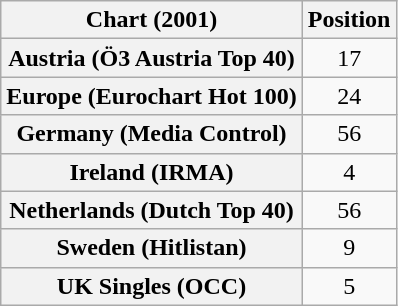<table class="wikitable sortable plainrowheaders" style="text-align:center">
<tr>
<th scope="col">Chart (2001)</th>
<th scope="col">Position</th>
</tr>
<tr>
<th scope="row">Austria (Ö3 Austria Top 40)</th>
<td>17</td>
</tr>
<tr>
<th scope="row">Europe (Eurochart Hot 100)</th>
<td>24</td>
</tr>
<tr>
<th scope="row">Germany (Media Control)</th>
<td>56</td>
</tr>
<tr>
<th scope="row">Ireland (IRMA)</th>
<td>4</td>
</tr>
<tr>
<th scope="row">Netherlands (Dutch Top 40)</th>
<td>56</td>
</tr>
<tr>
<th scope="row">Sweden (Hitlistan)</th>
<td>9</td>
</tr>
<tr>
<th scope="row">UK Singles (OCC)</th>
<td>5</td>
</tr>
</table>
